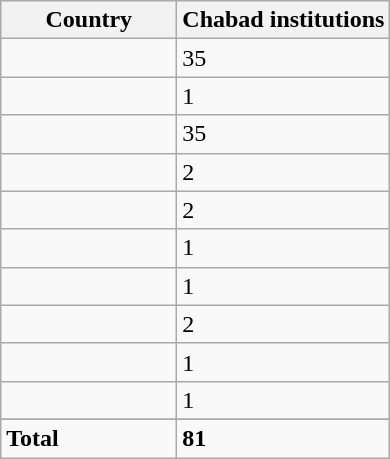<table class="wikitable sortable">
<tr>
<th style="width:110px;">Country</th>
<th data-sort-type="number">Chabad institutions</th>
</tr>
<tr>
<td style="text-align:left;"></td>
<td>35</td>
</tr>
<tr>
<td style="text-align:left;"></td>
<td>1</td>
</tr>
<tr>
<td style="text-align:left;"></td>
<td>35</td>
</tr>
<tr>
<td style="text-align:left;"></td>
<td>2</td>
</tr>
<tr>
<td style="text-align:left;"></td>
<td>2</td>
</tr>
<tr>
<td style="text-align:left;"></td>
<td>1</td>
</tr>
<tr>
<td style="text-align:left;"></td>
<td>1</td>
</tr>
<tr>
<td style="text-align:left;"></td>
<td>2</td>
</tr>
<tr>
<td style="text-align:left;"></td>
<td>1</td>
</tr>
<tr>
<td style="text-align:left;"></td>
<td>1</td>
</tr>
<tr>
</tr>
<tr class="sortbottom">
<td><strong>Total</strong></td>
<td><strong>81</strong></td>
</tr>
</table>
